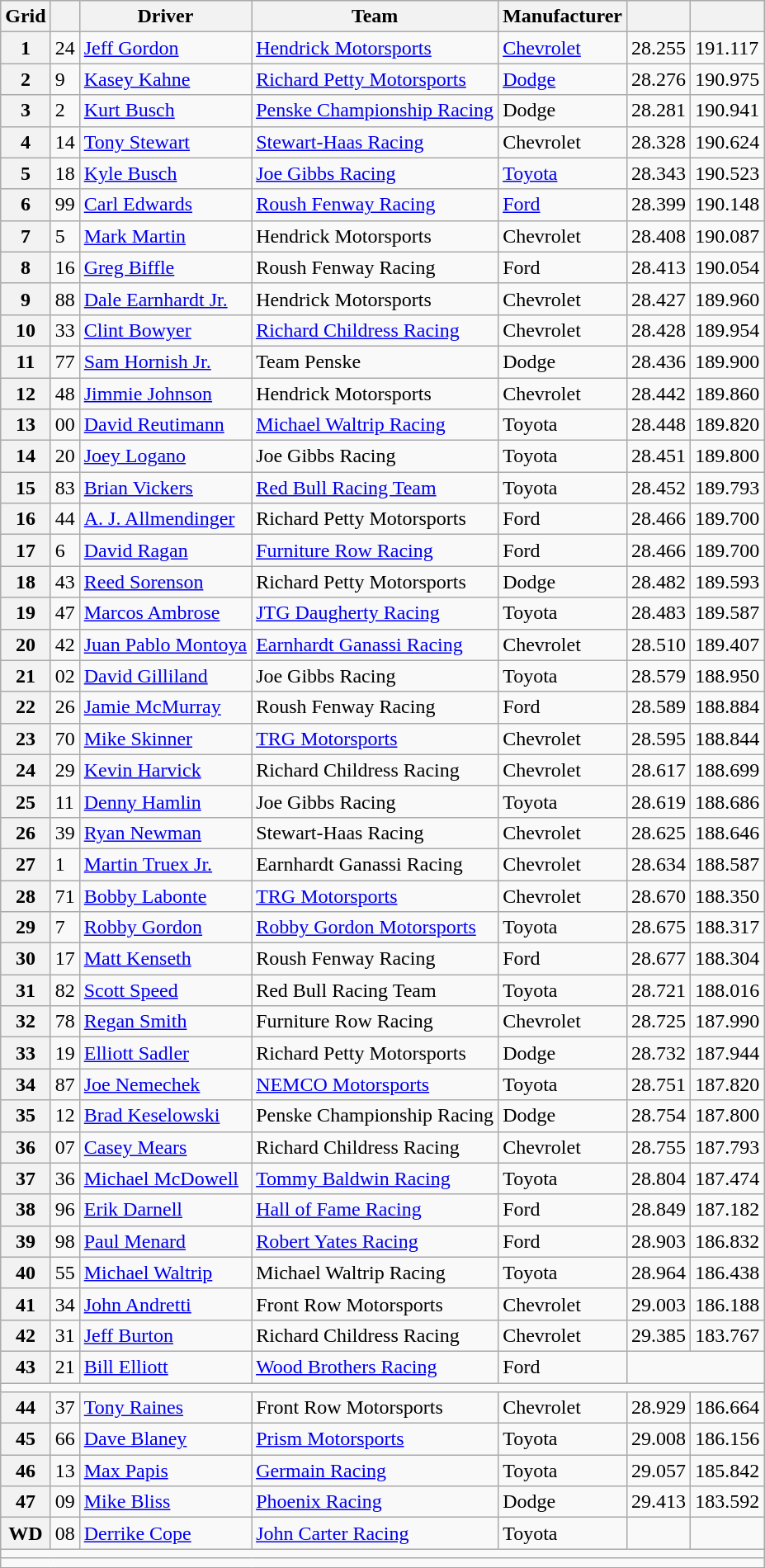<table class="wikitable">
<tr>
<th scope="col">Grid</th>
<th scope="col"></th>
<th scope="col">Driver</th>
<th scope="col">Team</th>
<th scope="col">Manufacturer</th>
<th scope="col"></th>
<th scope="col"></th>
</tr>
<tr>
<th scope="row">1</th>
<td>24</td>
<td><a href='#'>Jeff Gordon</a></td>
<td><a href='#'>Hendrick Motorsports</a></td>
<td><a href='#'>Chevrolet</a></td>
<td>28.255</td>
<td>191.117</td>
</tr>
<tr>
<th scope="row">2</th>
<td>9</td>
<td><a href='#'>Kasey Kahne</a></td>
<td><a href='#'>Richard Petty Motorsports</a></td>
<td><a href='#'>Dodge</a></td>
<td>28.276</td>
<td>190.975</td>
</tr>
<tr>
<th scope="row">3</th>
<td>2</td>
<td><a href='#'>Kurt Busch</a></td>
<td><a href='#'>Penske Championship Racing</a></td>
<td>Dodge</td>
<td>28.281</td>
<td>190.941</td>
</tr>
<tr>
<th scope="row">4</th>
<td>14</td>
<td><a href='#'>Tony Stewart</a></td>
<td><a href='#'>Stewart-Haas Racing</a></td>
<td>Chevrolet</td>
<td>28.328</td>
<td>190.624</td>
</tr>
<tr>
<th scope="row">5</th>
<td>18</td>
<td><a href='#'>Kyle Busch</a></td>
<td><a href='#'>Joe Gibbs Racing</a></td>
<td><a href='#'>Toyota</a></td>
<td>28.343</td>
<td>190.523</td>
</tr>
<tr>
<th scope="row">6</th>
<td>99</td>
<td><a href='#'>Carl Edwards</a></td>
<td><a href='#'>Roush Fenway Racing</a></td>
<td><a href='#'>Ford</a></td>
<td>28.399</td>
<td>190.148</td>
</tr>
<tr>
<th scope="row">7</th>
<td>5</td>
<td><a href='#'>Mark Martin</a></td>
<td>Hendrick Motorsports</td>
<td>Chevrolet</td>
<td>28.408</td>
<td>190.087</td>
</tr>
<tr>
<th scope="row">8</th>
<td>16</td>
<td><a href='#'>Greg Biffle</a></td>
<td>Roush Fenway Racing</td>
<td>Ford</td>
<td>28.413</td>
<td>190.054</td>
</tr>
<tr>
<th scope="row">9</th>
<td>88</td>
<td><a href='#'>Dale Earnhardt Jr.</a></td>
<td>Hendrick Motorsports</td>
<td>Chevrolet</td>
<td>28.427</td>
<td>189.960</td>
</tr>
<tr>
<th scope="row">10</th>
<td>33</td>
<td><a href='#'>Clint Bowyer</a></td>
<td><a href='#'>Richard Childress Racing</a></td>
<td>Chevrolet</td>
<td>28.428</td>
<td>189.954</td>
</tr>
<tr>
<th scope="row">11</th>
<td>77</td>
<td><a href='#'>Sam Hornish Jr.</a></td>
<td>Team Penske</td>
<td>Dodge</td>
<td>28.436</td>
<td>189.900</td>
</tr>
<tr>
<th scope="row">12</th>
<td>48</td>
<td><a href='#'>Jimmie Johnson</a></td>
<td>Hendrick Motorsports</td>
<td>Chevrolet</td>
<td>28.442</td>
<td>189.860</td>
</tr>
<tr>
<th scope="row">13</th>
<td>00</td>
<td><a href='#'>David Reutimann</a></td>
<td><a href='#'>Michael Waltrip Racing</a></td>
<td>Toyota</td>
<td>28.448</td>
<td>189.820</td>
</tr>
<tr>
<th scope="row">14</th>
<td>20</td>
<td><a href='#'>Joey Logano</a></td>
<td>Joe Gibbs Racing</td>
<td>Toyota</td>
<td>28.451</td>
<td>189.800</td>
</tr>
<tr>
<th scope="row">15</th>
<td>83</td>
<td><a href='#'>Brian Vickers</a></td>
<td><a href='#'>Red Bull Racing Team</a></td>
<td>Toyota</td>
<td>28.452</td>
<td>189.793</td>
</tr>
<tr>
<th scope="row">16</th>
<td>44</td>
<td><a href='#'>A. J. Allmendinger</a></td>
<td>Richard Petty Motorsports</td>
<td>Ford</td>
<td>28.466</td>
<td>189.700</td>
</tr>
<tr>
<th scope="row">17</th>
<td>6</td>
<td><a href='#'>David Ragan</a></td>
<td><a href='#'>Furniture Row Racing</a></td>
<td>Ford</td>
<td>28.466</td>
<td>189.700</td>
</tr>
<tr>
<th scope="row">18</th>
<td>43</td>
<td><a href='#'>Reed Sorenson</a></td>
<td>Richard Petty Motorsports</td>
<td>Dodge</td>
<td>28.482</td>
<td>189.593</td>
</tr>
<tr>
<th scope="row">19</th>
<td>47</td>
<td><a href='#'>Marcos Ambrose</a></td>
<td><a href='#'>JTG Daugherty Racing</a></td>
<td>Toyota</td>
<td>28.483</td>
<td>189.587</td>
</tr>
<tr>
<th scope="row">20</th>
<td>42</td>
<td><a href='#'>Juan Pablo Montoya</a></td>
<td><a href='#'>Earnhardt Ganassi Racing</a></td>
<td>Chevrolet</td>
<td>28.510</td>
<td>189.407</td>
</tr>
<tr>
<th scope="row">21</th>
<td>02</td>
<td><a href='#'>David Gilliland</a></td>
<td>Joe Gibbs Racing</td>
<td>Toyota</td>
<td>28.579</td>
<td>188.950</td>
</tr>
<tr>
<th scope="row">22</th>
<td>26</td>
<td><a href='#'>Jamie McMurray</a></td>
<td>Roush Fenway Racing</td>
<td>Ford</td>
<td>28.589</td>
<td>188.884</td>
</tr>
<tr>
<th scope="row">23</th>
<td>70</td>
<td><a href='#'>Mike Skinner</a></td>
<td><a href='#'>TRG Motorsports</a></td>
<td>Chevrolet</td>
<td>28.595</td>
<td>188.844</td>
</tr>
<tr>
<th scope="row">24</th>
<td>29</td>
<td><a href='#'>Kevin Harvick</a></td>
<td>Richard Childress Racing</td>
<td>Chevrolet</td>
<td>28.617</td>
<td>188.699</td>
</tr>
<tr>
<th scope="row">25</th>
<td>11</td>
<td><a href='#'>Denny Hamlin</a></td>
<td>Joe Gibbs Racing</td>
<td>Toyota</td>
<td>28.619</td>
<td>188.686</td>
</tr>
<tr>
<th scope="row">26</th>
<td>39</td>
<td><a href='#'>Ryan Newman</a></td>
<td>Stewart-Haas Racing</td>
<td>Chevrolet</td>
<td>28.625</td>
<td>188.646</td>
</tr>
<tr>
<th scope="row">27</th>
<td>1</td>
<td><a href='#'>Martin Truex Jr.</a></td>
<td>Earnhardt Ganassi Racing</td>
<td>Chevrolet</td>
<td>28.634</td>
<td>188.587</td>
</tr>
<tr>
<th scope="row">28</th>
<td>71</td>
<td><a href='#'>Bobby Labonte</a></td>
<td><a href='#'>TRG Motorsports</a></td>
<td>Chevrolet</td>
<td>28.670</td>
<td>188.350</td>
</tr>
<tr>
<th scope="row">29</th>
<td>7</td>
<td><a href='#'>Robby Gordon</a></td>
<td><a href='#'>Robby Gordon Motorsports</a></td>
<td>Toyota</td>
<td>28.675</td>
<td>188.317</td>
</tr>
<tr>
<th scope="row">30</th>
<td>17</td>
<td><a href='#'>Matt Kenseth</a></td>
<td>Roush Fenway Racing</td>
<td>Ford</td>
<td>28.677</td>
<td>188.304</td>
</tr>
<tr>
<th scope="row">31</th>
<td>82</td>
<td><a href='#'>Scott Speed</a></td>
<td>Red Bull Racing Team</td>
<td>Toyota</td>
<td>28.721</td>
<td>188.016</td>
</tr>
<tr>
<th scope="row">32</th>
<td>78</td>
<td><a href='#'>Regan Smith</a></td>
<td>Furniture Row Racing</td>
<td>Chevrolet</td>
<td>28.725</td>
<td>187.990</td>
</tr>
<tr>
<th scope="row">33</th>
<td>19</td>
<td><a href='#'>Elliott Sadler</a></td>
<td>Richard Petty Motorsports</td>
<td>Dodge</td>
<td>28.732</td>
<td>187.944</td>
</tr>
<tr>
<th scope="row">34</th>
<td>87</td>
<td><a href='#'>Joe Nemechek</a></td>
<td><a href='#'>NEMCO Motorsports</a></td>
<td>Toyota</td>
<td>28.751</td>
<td>187.820</td>
</tr>
<tr>
<th scope="row">35</th>
<td>12</td>
<td><a href='#'>Brad Keselowski</a></td>
<td>Penske Championship Racing</td>
<td>Dodge</td>
<td>28.754</td>
<td>187.800</td>
</tr>
<tr>
<th scope="row">36</th>
<td>07</td>
<td><a href='#'>Casey Mears</a></td>
<td>Richard Childress Racing</td>
<td>Chevrolet</td>
<td>28.755</td>
<td>187.793</td>
</tr>
<tr>
<th scope="row">37</th>
<td>36</td>
<td><a href='#'>Michael McDowell</a></td>
<td><a href='#'>Tommy Baldwin Racing</a></td>
<td>Toyota</td>
<td>28.804</td>
<td>187.474</td>
</tr>
<tr>
<th scope="row">38</th>
<td>96</td>
<td><a href='#'>Erik Darnell</a></td>
<td><a href='#'>Hall of Fame Racing</a></td>
<td>Ford</td>
<td>28.849</td>
<td>187.182</td>
</tr>
<tr>
<th scope="row">39</th>
<td>98</td>
<td><a href='#'>Paul Menard</a></td>
<td><a href='#'>Robert Yates Racing</a></td>
<td>Ford</td>
<td>28.903</td>
<td>186.832</td>
</tr>
<tr>
<th scope="row">40</th>
<td>55</td>
<td><a href='#'>Michael Waltrip</a></td>
<td>Michael Waltrip Racing</td>
<td>Toyota</td>
<td>28.964</td>
<td>186.438</td>
</tr>
<tr>
<th scope="row">41</th>
<td>34</td>
<td><a href='#'>John Andretti</a></td>
<td>Front Row Motorsports</td>
<td>Chevrolet</td>
<td>29.003</td>
<td>186.188</td>
</tr>
<tr>
<th scope="row">42</th>
<td>31</td>
<td><a href='#'>Jeff Burton</a></td>
<td>Richard Childress Racing</td>
<td>Chevrolet</td>
<td>29.385</td>
<td>183.767</td>
</tr>
<tr>
<th scope="row">43</th>
<td>21</td>
<td><a href='#'>Bill Elliott</a></td>
<td><a href='#'>Wood Brothers Racing</a></td>
<td>Ford</td>
<td colspan="2"></td>
</tr>
<tr>
<td colspan="9"></td>
</tr>
<tr>
<th scope="row">44</th>
<td>37</td>
<td><a href='#'>Tony Raines</a></td>
<td>Front Row Motorsports</td>
<td>Chevrolet</td>
<td>28.929</td>
<td>186.664</td>
</tr>
<tr>
<th scope="row">45</th>
<td>66</td>
<td><a href='#'>Dave Blaney</a></td>
<td><a href='#'>Prism Motorsports</a></td>
<td>Toyota</td>
<td>29.008</td>
<td>186.156</td>
</tr>
<tr>
<th scope="row">46</th>
<td>13</td>
<td><a href='#'>Max Papis</a></td>
<td><a href='#'>Germain Racing</a></td>
<td>Toyota</td>
<td>29.057</td>
<td>185.842</td>
</tr>
<tr>
<th scope="row">47</th>
<td>09</td>
<td><a href='#'>Mike Bliss</a></td>
<td><a href='#'>Phoenix Racing</a></td>
<td>Dodge</td>
<td>29.413</td>
<td>183.592</td>
</tr>
<tr>
<th scope="row">WD</th>
<td>08</td>
<td><a href='#'>Derrike Cope</a></td>
<td><a href='#'>John Carter Racing</a></td>
<td>Toyota</td>
<td></td>
<td></td>
</tr>
<tr>
<td colspan="7"></td>
</tr>
<tr>
<td colspan="7"></td>
</tr>
</table>
